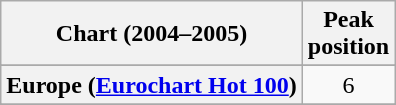<table class="wikitable sortable plainrowheaders" style="text-align:center">
<tr>
<th>Chart (2004–2005)</th>
<th>Peak<br>position</th>
</tr>
<tr>
</tr>
<tr>
<th scope="row">Europe (<a href='#'>Eurochart Hot 100</a>)</th>
<td>6</td>
</tr>
<tr>
</tr>
<tr>
</tr>
</table>
